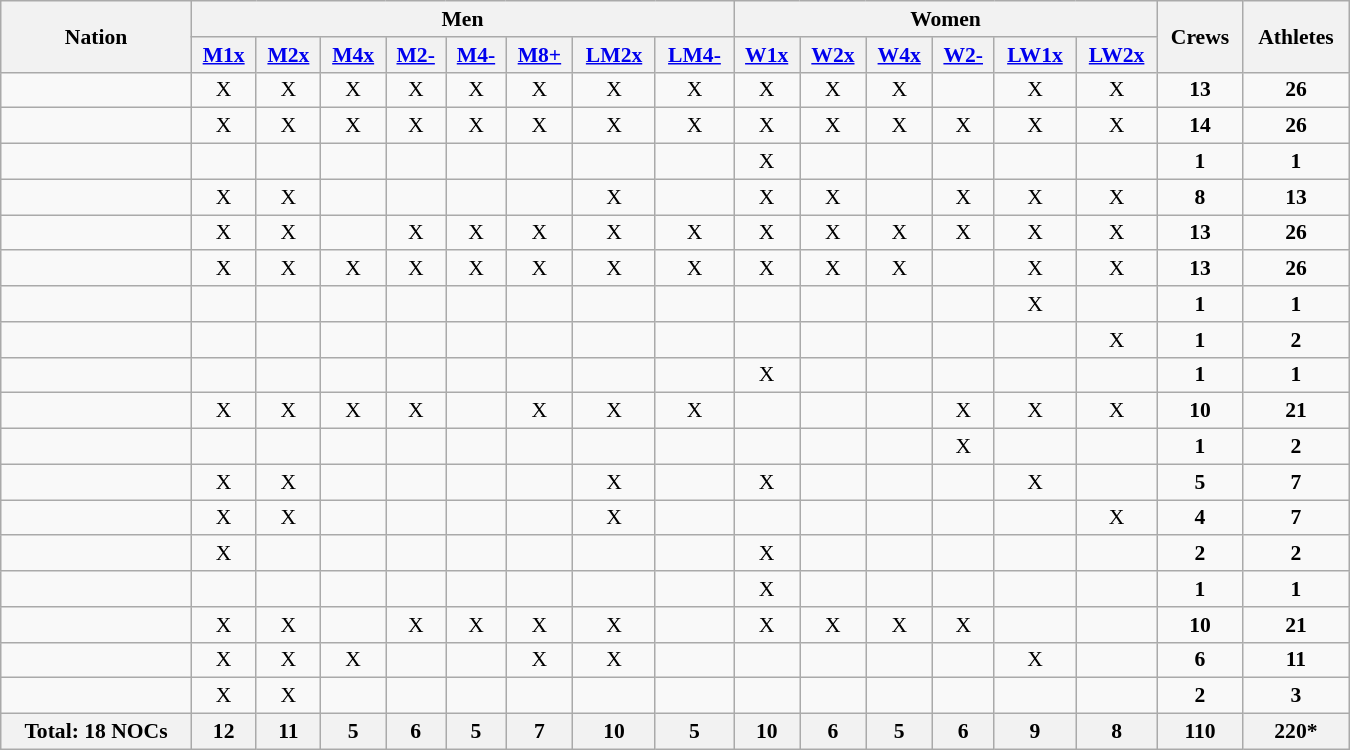<table class="wikitable" width=900 style="text-align:center; font-size:90%">
<tr>
<th rowspan="2" align="left">Nation</th>
<th colspan="8">Men</th>
<th colspan="6">Women</th>
<th rowspan="2">Crews</th>
<th rowspan=2>Athletes</th>
</tr>
<tr>
<th><a href='#'>M1x</a></th>
<th><a href='#'>M2x</a></th>
<th><a href='#'>M4x</a></th>
<th><a href='#'>M2-</a></th>
<th><a href='#'>M4-</a></th>
<th><a href='#'>M8+</a></th>
<th><a href='#'>LM2x</a></th>
<th><a href='#'>LM4-</a></th>
<th><a href='#'>W1x</a></th>
<th><a href='#'>W2x</a></th>
<th><a href='#'>W4x</a></th>
<th><a href='#'>W2-</a></th>
<th><a href='#'>LW1x</a></th>
<th><a href='#'>LW2x</a></th>
</tr>
<tr>
<td style="text-align:left;"></td>
<td>X</td>
<td>X</td>
<td>X</td>
<td>X</td>
<td>X</td>
<td>X</td>
<td>X</td>
<td>X</td>
<td>X</td>
<td>X</td>
<td>X</td>
<td></td>
<td>X</td>
<td>X</td>
<td><strong>13</strong></td>
<td><strong>26</strong></td>
</tr>
<tr>
<td style="text-align:left;"></td>
<td>X</td>
<td>X</td>
<td>X</td>
<td>X</td>
<td>X</td>
<td>X</td>
<td>X</td>
<td>X</td>
<td>X</td>
<td>X</td>
<td>X</td>
<td>X</td>
<td>X</td>
<td>X</td>
<td><strong>14</strong></td>
<td><strong>26</strong></td>
</tr>
<tr>
<td style="text-align:left;"></td>
<td></td>
<td></td>
<td></td>
<td></td>
<td></td>
<td></td>
<td></td>
<td></td>
<td>X</td>
<td></td>
<td></td>
<td></td>
<td></td>
<td></td>
<td><strong>1</strong></td>
<td><strong>1</strong></td>
</tr>
<tr>
<td style="text-align:left;"></td>
<td>X</td>
<td>X</td>
<td></td>
<td></td>
<td></td>
<td></td>
<td>X</td>
<td></td>
<td>X</td>
<td>X</td>
<td></td>
<td>X</td>
<td>X</td>
<td>X</td>
<td><strong>8</strong></td>
<td><strong>13</strong></td>
</tr>
<tr>
<td style="text-align:left;"></td>
<td>X</td>
<td>X</td>
<td></td>
<td>X</td>
<td>X</td>
<td>X</td>
<td>X</td>
<td>X</td>
<td>X</td>
<td>X</td>
<td>X</td>
<td>X</td>
<td>X</td>
<td>X</td>
<td><strong>13</strong></td>
<td><strong>26</strong></td>
</tr>
<tr>
<td style="text-align:left;"></td>
<td>X</td>
<td>X</td>
<td>X</td>
<td>X</td>
<td>X</td>
<td>X</td>
<td>X</td>
<td>X</td>
<td>X</td>
<td>X</td>
<td>X</td>
<td></td>
<td>X</td>
<td>X</td>
<td><strong>13</strong></td>
<td><strong>26</strong></td>
</tr>
<tr>
<td style="text-align:left;"></td>
<td></td>
<td></td>
<td></td>
<td></td>
<td></td>
<td></td>
<td></td>
<td></td>
<td></td>
<td></td>
<td></td>
<td></td>
<td>X</td>
<td></td>
<td><strong>1</strong></td>
<td><strong>1</strong></td>
</tr>
<tr>
<td style="text-align:left;"></td>
<td></td>
<td></td>
<td></td>
<td></td>
<td></td>
<td></td>
<td></td>
<td></td>
<td></td>
<td></td>
<td></td>
<td></td>
<td></td>
<td>X</td>
<td><strong>1</strong></td>
<td><strong>2</strong></td>
</tr>
<tr>
<td style="text-align:left;"></td>
<td></td>
<td></td>
<td></td>
<td></td>
<td></td>
<td></td>
<td></td>
<td></td>
<td>X</td>
<td></td>
<td></td>
<td></td>
<td></td>
<td></td>
<td><strong>1</strong></td>
<td><strong>1</strong></td>
</tr>
<tr>
<td style="text-align:left;"></td>
<td>X</td>
<td>X</td>
<td>X</td>
<td>X</td>
<td></td>
<td>X</td>
<td>X</td>
<td>X</td>
<td></td>
<td></td>
<td></td>
<td>X</td>
<td>X</td>
<td>X</td>
<td><strong>10</strong></td>
<td><strong>21</strong></td>
</tr>
<tr>
<td style="text-align:left;"></td>
<td></td>
<td></td>
<td></td>
<td></td>
<td></td>
<td></td>
<td></td>
<td></td>
<td></td>
<td></td>
<td></td>
<td>X</td>
<td></td>
<td></td>
<td><strong>1</strong></td>
<td><strong>2</strong></td>
</tr>
<tr>
<td style="text-align:left;"></td>
<td>X</td>
<td>X</td>
<td></td>
<td></td>
<td></td>
<td></td>
<td>X</td>
<td></td>
<td>X</td>
<td></td>
<td></td>
<td></td>
<td>X</td>
<td></td>
<td><strong>5</strong></td>
<td><strong>7</strong></td>
</tr>
<tr>
<td style="text-align:left;"></td>
<td>X</td>
<td>X</td>
<td></td>
<td></td>
<td></td>
<td></td>
<td>X</td>
<td></td>
<td></td>
<td></td>
<td></td>
<td></td>
<td></td>
<td>X</td>
<td><strong>4</strong></td>
<td><strong>7</strong></td>
</tr>
<tr>
<td style="text-align:left;"></td>
<td>X</td>
<td></td>
<td></td>
<td></td>
<td></td>
<td></td>
<td></td>
<td></td>
<td>X</td>
<td></td>
<td></td>
<td></td>
<td></td>
<td></td>
<td><strong>2</strong></td>
<td><strong>2</strong></td>
</tr>
<tr>
<td style="text-align:left;"></td>
<td></td>
<td></td>
<td></td>
<td></td>
<td></td>
<td></td>
<td></td>
<td></td>
<td>X</td>
<td></td>
<td></td>
<td></td>
<td></td>
<td></td>
<td><strong>1</strong></td>
<td><strong>1</strong></td>
</tr>
<tr>
<td style="text-align:left;"></td>
<td>X</td>
<td>X</td>
<td></td>
<td>X</td>
<td>X</td>
<td>X</td>
<td>X</td>
<td></td>
<td>X</td>
<td>X</td>
<td>X</td>
<td>X</td>
<td></td>
<td></td>
<td><strong>10</strong></td>
<td><strong>21</strong></td>
</tr>
<tr>
<td style="text-align:left;"></td>
<td>X</td>
<td>X</td>
<td>X</td>
<td></td>
<td></td>
<td>X</td>
<td>X</td>
<td></td>
<td></td>
<td></td>
<td></td>
<td></td>
<td>X</td>
<td></td>
<td><strong>6</strong></td>
<td><strong>11</strong></td>
</tr>
<tr>
<td style="text-align:left;"></td>
<td>X</td>
<td>X</td>
<td></td>
<td></td>
<td></td>
<td></td>
<td></td>
<td></td>
<td></td>
<td></td>
<td></td>
<td></td>
<td></td>
<td></td>
<td><strong>2</strong></td>
<td><strong>3</strong></td>
</tr>
<tr>
<th>Total: 18 NOCs</th>
<th>12</th>
<th>11</th>
<th>5</th>
<th>6</th>
<th>5</th>
<th>7</th>
<th>10</th>
<th>5</th>
<th>10</th>
<th>6</th>
<th>5</th>
<th>6</th>
<th>9</th>
<th>8</th>
<th>110</th>
<th>220*</th>
</tr>
</table>
